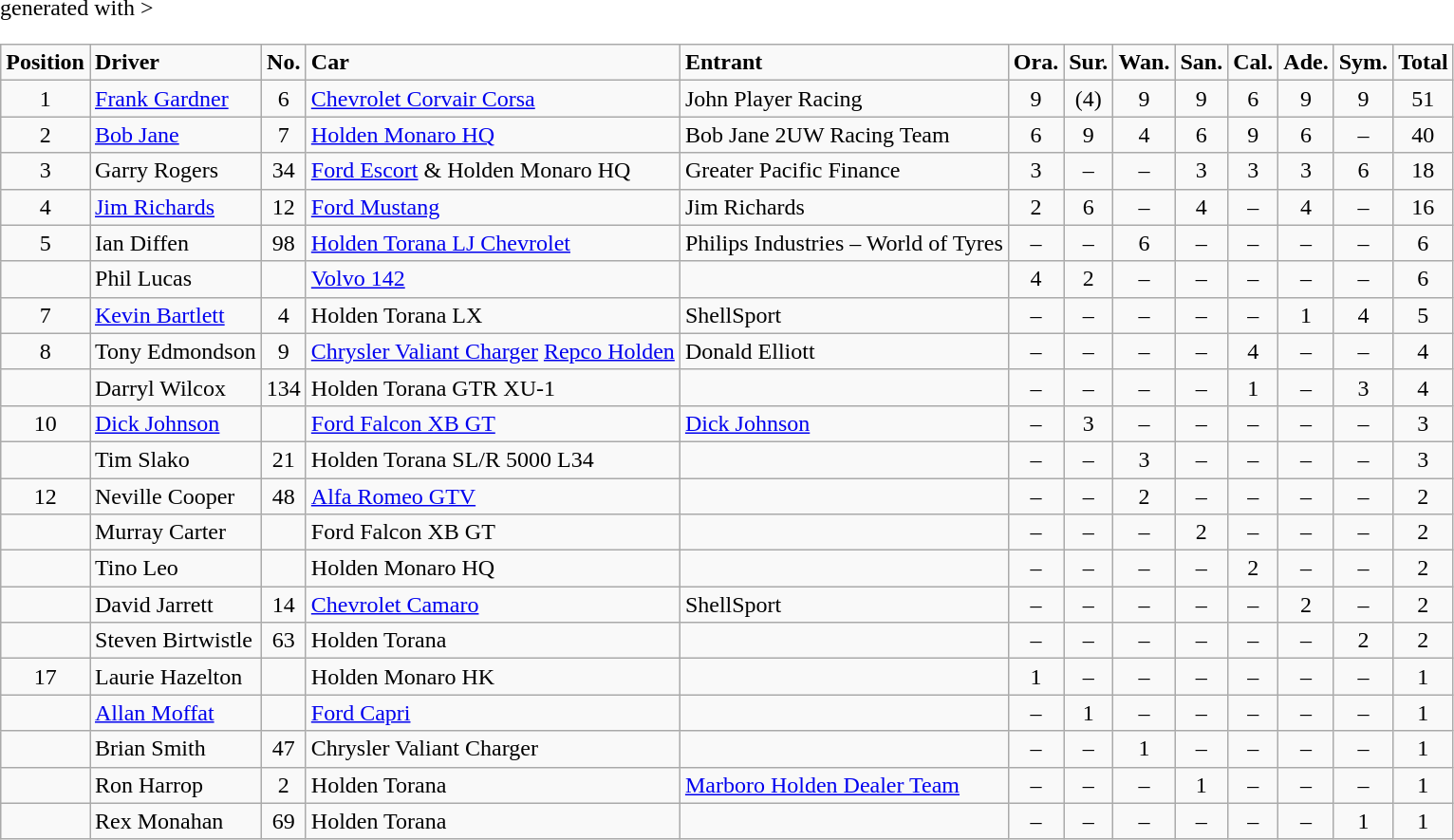<table class="wikitable" <hiddentext>generated with >
<tr style="font-weight:bold">
<td align="center">Position</td>
<td>Driver</td>
<td align="center">No.</td>
<td>Car</td>
<td>Entrant</td>
<td>Ora.</td>
<td>Sur.</td>
<td>Wan.</td>
<td>San.</td>
<td>Cal.</td>
<td>Ade.</td>
<td>Sym.</td>
<td>Total</td>
</tr>
<tr>
<td align="center">1</td>
<td><a href='#'>Frank Gardner</a></td>
<td align="center">6</td>
<td><a href='#'>Chevrolet Corvair Corsa</a></td>
<td>John Player Racing</td>
<td align="center">9</td>
<td align="center">(4)</td>
<td align="center">9</td>
<td align="center">9</td>
<td align="center">6</td>
<td align="center">9</td>
<td align="center">9</td>
<td align="center">51</td>
</tr>
<tr>
<td align="center">2</td>
<td><a href='#'>Bob Jane</a></td>
<td align="center">7</td>
<td><a href='#'>Holden Monaro HQ</a></td>
<td>Bob Jane 2UW Racing Team</td>
<td align="center">6</td>
<td align="center">9</td>
<td align="center">4</td>
<td align="center">6</td>
<td align="center">9</td>
<td align="center">6</td>
<td align="center">–</td>
<td align="center">40</td>
</tr>
<tr>
<td align="center">3</td>
<td>Garry Rogers</td>
<td align="center">34</td>
<td><a href='#'>Ford Escort</a> & Holden Monaro HQ</td>
<td>Greater Pacific Finance</td>
<td align="center">3</td>
<td align="center">–</td>
<td align="center">–</td>
<td align="center">3</td>
<td align="center">3</td>
<td align="center">3</td>
<td align="center">6</td>
<td align="center">18</td>
</tr>
<tr>
<td align="center">4</td>
<td><a href='#'>Jim Richards</a></td>
<td align="center">12</td>
<td><a href='#'>Ford Mustang</a></td>
<td>Jim Richards</td>
<td align="center">2</td>
<td align="center">6</td>
<td align="center">–</td>
<td align="center">4</td>
<td align="center">–</td>
<td align="center">4</td>
<td align="center">–</td>
<td align="center">16</td>
</tr>
<tr>
<td align="center">5</td>
<td>Ian Diffen</td>
<td align="center">98</td>
<td><a href='#'>Holden Torana LJ Chevrolet</a></td>
<td>Philips Industries – World of Tyres</td>
<td align="center">–</td>
<td align="center">–</td>
<td align="center">6</td>
<td align="center">–</td>
<td align="center">–</td>
<td align="center">–</td>
<td align="center">–</td>
<td align="center">6</td>
</tr>
<tr>
<td align="center"></td>
<td>Phil Lucas</td>
<td align="center"></td>
<td><a href='#'>Volvo 142</a></td>
<td></td>
<td align="center">4</td>
<td align="center">2</td>
<td align="center">–</td>
<td align="center">–</td>
<td align="center">–</td>
<td align="center">–</td>
<td align="center">–</td>
<td align="center">6</td>
</tr>
<tr>
<td align="center">7</td>
<td><a href='#'>Kevin Bartlett</a></td>
<td align="center">4</td>
<td>Holden Torana LX</td>
<td>ShellSport</td>
<td align="center">–</td>
<td align="center">–</td>
<td align="center">–</td>
<td align="center">–</td>
<td align="center">–</td>
<td align="center">1</td>
<td align="center">4</td>
<td align="center">5</td>
</tr>
<tr>
<td align="center">8</td>
<td>Tony Edmondson</td>
<td align="center">9</td>
<td><a href='#'>Chrysler Valiant Charger</a> <a href='#'>Repco Holden</a></td>
<td>Donald Elliott</td>
<td align="center">–</td>
<td align="center">–</td>
<td align="center">–</td>
<td align="center">–</td>
<td align="center">4</td>
<td align="center">–</td>
<td align="center">–</td>
<td align="center">4</td>
</tr>
<tr>
<td align="center"></td>
<td>Darryl Wilcox</td>
<td align="center">134</td>
<td>Holden Torana GTR XU-1</td>
<td></td>
<td align="center">–</td>
<td align="center">–</td>
<td align="center">–</td>
<td align="center">–</td>
<td align="center">1</td>
<td align="center">–</td>
<td align="center">3</td>
<td align="center">4</td>
</tr>
<tr>
<td align="center">10</td>
<td><a href='#'>Dick Johnson</a></td>
<td align="center"></td>
<td><a href='#'>Ford Falcon XB GT</a></td>
<td><a href='#'>Dick Johnson</a></td>
<td align="center">–</td>
<td align="center">3</td>
<td align="center">–</td>
<td align="center">–</td>
<td align="center">–</td>
<td align="center">–</td>
<td align="center">–</td>
<td align="center">3</td>
</tr>
<tr>
<td align="center"></td>
<td>Tim Slako</td>
<td align="center">21</td>
<td>Holden Torana SL/R 5000 L34</td>
<td></td>
<td align="center">–</td>
<td align="center">–</td>
<td align="center">3</td>
<td align="center">–</td>
<td align="center">–</td>
<td align="center">–</td>
<td align="center">–</td>
<td align="center">3</td>
</tr>
<tr>
<td align="center">12</td>
<td>Neville Cooper</td>
<td align="center">48</td>
<td><a href='#'>Alfa Romeo GTV</a></td>
<td></td>
<td align="center">–</td>
<td align="center">–</td>
<td align="center">2</td>
<td align="center">–</td>
<td align="center">–</td>
<td align="center">–</td>
<td align="center">–</td>
<td align="center">2</td>
</tr>
<tr>
<td align="center"></td>
<td>Murray Carter</td>
<td align="center"></td>
<td>Ford Falcon XB GT</td>
<td></td>
<td align="center">–</td>
<td align="center">–</td>
<td align="center">–</td>
<td align="center">2</td>
<td align="center">–</td>
<td align="center">–</td>
<td align="center">–</td>
<td align="center">2</td>
</tr>
<tr>
<td align="center"></td>
<td>Tino Leo</td>
<td align="center"></td>
<td>Holden Monaro HQ</td>
<td></td>
<td align="center">–</td>
<td align="center">–</td>
<td align="center">–</td>
<td align="center">–</td>
<td align="center">2</td>
<td align="center">–</td>
<td align="center">–</td>
<td align="center">2</td>
</tr>
<tr>
<td align="center"></td>
<td>David Jarrett</td>
<td align="center">14</td>
<td><a href='#'>Chevrolet Camaro</a></td>
<td>ShellSport</td>
<td align="center">–</td>
<td align="center">–</td>
<td align="center">–</td>
<td align="center">–</td>
<td align="center">–</td>
<td align="center">2</td>
<td align="center">–</td>
<td align="center">2</td>
</tr>
<tr>
<td align="center"></td>
<td>Steven Birtwistle</td>
<td align="center">63</td>
<td>Holden Torana</td>
<td></td>
<td align="center">–</td>
<td align="center">–</td>
<td align="center">–</td>
<td align="center">–</td>
<td align="center">–</td>
<td align="center">–</td>
<td align="center">2</td>
<td align="center">2</td>
</tr>
<tr>
<td align="center">17</td>
<td>Laurie Hazelton</td>
<td align="center"></td>
<td>Holden Monaro HK</td>
<td></td>
<td align="center">1</td>
<td align="center">–</td>
<td align="center">–</td>
<td align="center">–</td>
<td align="center">–</td>
<td align="center">–</td>
<td align="center">–</td>
<td align="center">1</td>
</tr>
<tr>
<td align="center"></td>
<td><a href='#'>Allan Moffat</a></td>
<td align="center"></td>
<td><a href='#'>Ford Capri</a></td>
<td></td>
<td align="center">–</td>
<td align="center">1</td>
<td align="center">–</td>
<td align="center">–</td>
<td align="center">–</td>
<td align="center">–</td>
<td align="center">–</td>
<td align="center">1</td>
</tr>
<tr>
<td align="center"></td>
<td>Brian Smith</td>
<td align="center">47</td>
<td>Chrysler Valiant Charger</td>
<td></td>
<td align="center">–</td>
<td align="center">–</td>
<td align="center">1</td>
<td align="center">–</td>
<td align="center">–</td>
<td align="center">–</td>
<td align="center">–</td>
<td align="center">1</td>
</tr>
<tr>
<td align="center"></td>
<td>Ron Harrop</td>
<td align="center">2</td>
<td>Holden Torana</td>
<td><a href='#'>Marboro Holden Dealer Team</a></td>
<td align="center">–</td>
<td align="center">–</td>
<td align="center">–</td>
<td align="center">1</td>
<td align="center">–</td>
<td align="center">–</td>
<td align="center">–</td>
<td align="center">1</td>
</tr>
<tr>
<td align="center"></td>
<td>Rex Monahan</td>
<td align="center">69</td>
<td>Holden Torana</td>
<td></td>
<td align="center">–</td>
<td align="center">–</td>
<td align="center">–</td>
<td align="center">–</td>
<td align="center">–</td>
<td align="center">–</td>
<td align="center">1</td>
<td align="center">1</td>
</tr>
</table>
